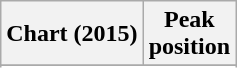<table class="wikitable sortable plainrowheaders" style="text-align:center">
<tr>
<th scope="col">Chart (2015)</th>
<th scope="col">Peak<br> position</th>
</tr>
<tr>
</tr>
<tr>
</tr>
</table>
